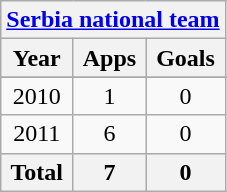<table class="wikitable" style="text-align:center">
<tr>
<th colspan=3><a href='#'>Serbia national team</a></th>
</tr>
<tr>
<th>Year</th>
<th>Apps</th>
<th>Goals</th>
</tr>
<tr>
</tr>
<tr>
<td>2010</td>
<td>1</td>
<td>0</td>
</tr>
<tr>
<td>2011</td>
<td>6</td>
<td>0</td>
</tr>
<tr>
<th>Total</th>
<th>7</th>
<th>0</th>
</tr>
</table>
